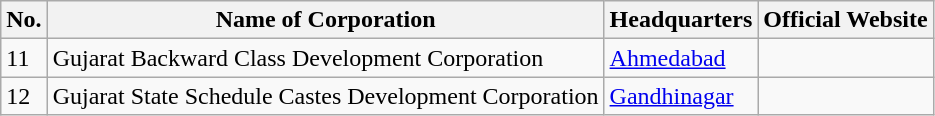<table class="wikitable">
<tr>
<th>No.</th>
<th>Name of Corporation</th>
<th>Headquarters</th>
<th>Official Website</th>
</tr>
<tr>
<td>11</td>
<td>Gujarat Backward Class Development Corporation</td>
<td><a href='#'>Ahmedabad</a></td>
<td></td>
</tr>
<tr>
<td>12</td>
<td>Gujarat State Schedule Castes Development Corporation</td>
<td><a href='#'>Gandhinagar</a></td>
<td></td>
</tr>
</table>
